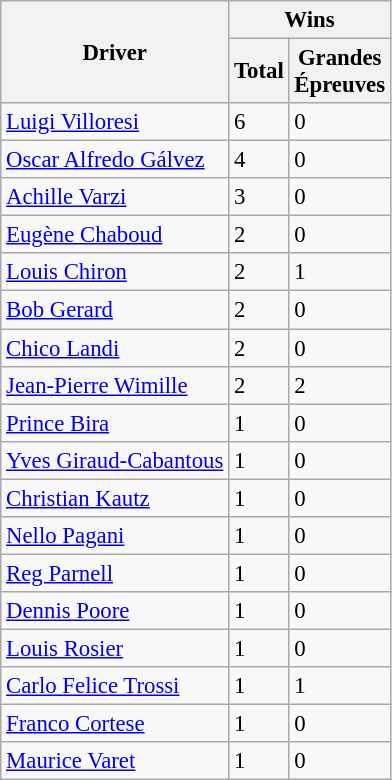<table class="wikitable" style="font-size:95%">
<tr>
<th rowspan=2>Driver</th>
<th colspan=2>Wins</th>
</tr>
<tr>
<th>Total</th>
<th>Grandes<br>Épreuves</th>
</tr>
<tr>
<td> <a href='#'>Luigi Villoresi</a></td>
<td>6</td>
<td>0</td>
</tr>
<tr>
<td> <a href='#'>Oscar Alfredo Gálvez</a></td>
<td>4</td>
<td>0</td>
</tr>
<tr>
<td> <a href='#'>Achille Varzi</a></td>
<td>3</td>
<td>0</td>
</tr>
<tr>
<td> <a href='#'>Eugène Chaboud</a></td>
<td>2</td>
<td>0</td>
</tr>
<tr>
<td> <a href='#'>Louis Chiron</a></td>
<td>2</td>
<td>1</td>
</tr>
<tr>
<td> <a href='#'>Bob Gerard</a></td>
<td>2</td>
<td>0</td>
</tr>
<tr>
<td> <a href='#'>Chico Landi</a></td>
<td>2</td>
<td>0</td>
</tr>
<tr>
<td> <a href='#'>Jean-Pierre Wimille</a></td>
<td>2</td>
<td>2</td>
</tr>
<tr>
<td> <a href='#'>Prince Bira</a></td>
<td>1</td>
<td>0</td>
</tr>
<tr>
<td> <a href='#'>Yves Giraud-Cabantous</a></td>
<td>1</td>
<td>0</td>
</tr>
<tr>
<td> <a href='#'>Christian Kautz</a></td>
<td>1</td>
<td>0</td>
</tr>
<tr>
<td> <a href='#'>Nello Pagani</a></td>
<td>1</td>
<td>0</td>
</tr>
<tr>
<td> <a href='#'>Reg Parnell</a></td>
<td>1</td>
<td>0</td>
</tr>
<tr>
<td> <a href='#'>Dennis Poore</a></td>
<td>1</td>
<td>0</td>
</tr>
<tr>
<td> <a href='#'>Louis Rosier</a></td>
<td>1</td>
<td>0</td>
</tr>
<tr>
<td> <a href='#'>Carlo Felice Trossi</a></td>
<td>1</td>
<td>1</td>
</tr>
<tr>
<td> <a href='#'>Franco Cortese</a></td>
<td>1</td>
<td>0</td>
</tr>
<tr>
<td> <a href='#'>Maurice Varet</a></td>
<td>1</td>
<td>0</td>
</tr>
</table>
